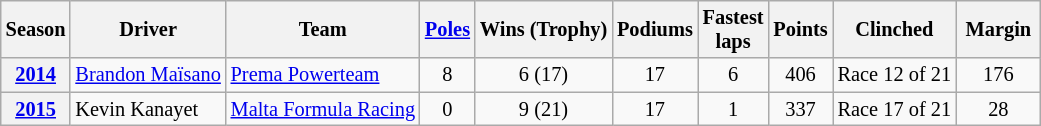<table class="wikitable sortable" style="font-size:85%; text-align:center;">
<tr>
<th scope=col>Season</th>
<th scope=col>Driver</th>
<th scope=col>Team</th>
<th scope=col><a href='#'>Poles</a></th>
<th scope=col>Wins (Trophy)</th>
<th scope=col>Podiums</th>
<th scope=col width="40">Fastest laps</th>
<th scope=col>Points</th>
<th scope=col>Clinched</th>
<th scope=col width="50">Margin</th>
</tr>
<tr>
<th><a href='#'>2014</a></th>
<td align=left> <a href='#'>Brandon Maïsano</a></td>
<td align=left> <a href='#'>Prema Powerteam</a></td>
<td>8</td>
<td>6 (17)</td>
<td>17</td>
<td>6</td>
<td>406</td>
<td>Race 12 of 21</td>
<td>176</td>
</tr>
<tr>
<th><a href='#'>2015</a></th>
<td align=left> Kevin Kanayet</td>
<td align=left> <a href='#'>Malta Formula Racing</a></td>
<td>0</td>
<td>9 (21)</td>
<td>17</td>
<td>1</td>
<td>337</td>
<td>Race 17 of 21</td>
<td>28</td>
</tr>
</table>
